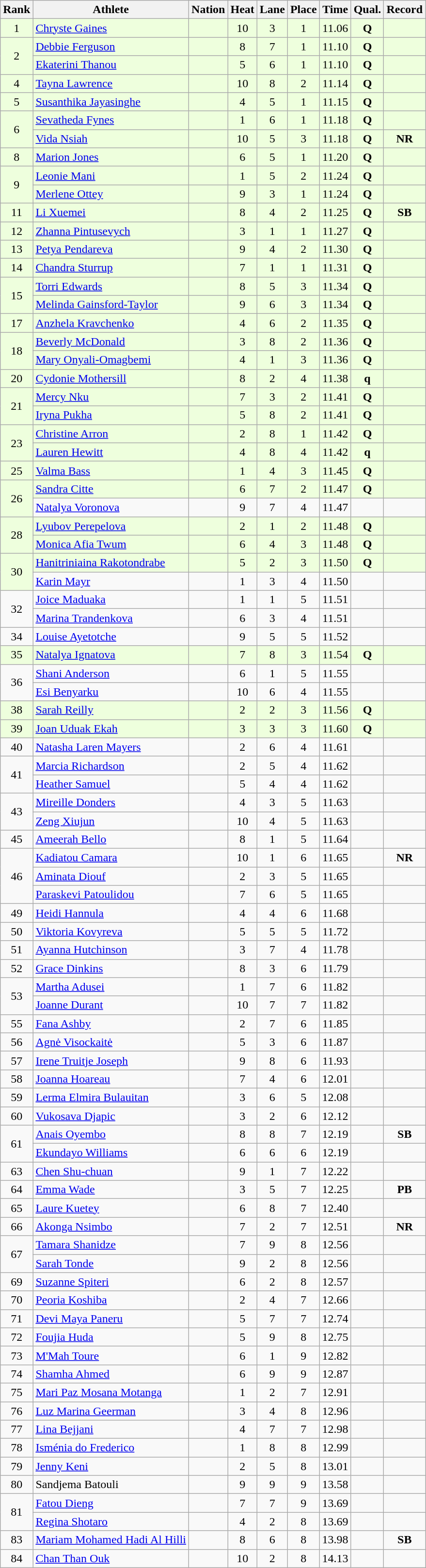<table class="wikitable sortable">
<tr>
<th>Rank</th>
<th>Athlete</th>
<th>Nation</th>
<th>Heat</th>
<th>Lane</th>
<th>Place</th>
<th>Time</th>
<th>Qual.</th>
<th>Record</th>
</tr>
<tr bgcolor = "eeffdd">
<td align="center">1</td>
<td align="left"><a href='#'>Chryste Gaines</a></td>
<td align="left"></td>
<td align="center">10</td>
<td align="center">3</td>
<td align="center">1</td>
<td align="center">11.06</td>
<td align="center"><strong>Q</strong></td>
<td align="center"></td>
</tr>
<tr bgcolor = "eeffdd">
<td rowspan=2 align="center">2</td>
<td align="left"><a href='#'>Debbie Ferguson</a></td>
<td align="left"></td>
<td align="center">8</td>
<td align="center">7</td>
<td align="center">1</td>
<td align="center">11.10</td>
<td align="center"><strong>Q</strong></td>
<td align="center"></td>
</tr>
<tr bgcolor = "eeffdd">
<td align="left"><a href='#'>Ekaterini Thanou</a></td>
<td align="left"></td>
<td align="center">5</td>
<td align="center">6</td>
<td align="center">1</td>
<td align="center">11.10</td>
<td align="center"><strong>Q</strong></td>
<td align="center"></td>
</tr>
<tr bgcolor = "eeffdd">
<td align="center">4</td>
<td align="left"><a href='#'>Tayna Lawrence</a></td>
<td align="left"></td>
<td align="center">10</td>
<td align="center">8</td>
<td align="center">2</td>
<td align="center">11.14</td>
<td align="center"><strong>Q</strong></td>
<td align="center"></td>
</tr>
<tr bgcolor = "eeffdd">
<td align="center">5</td>
<td align="left"><a href='#'>Susanthika Jayasinghe</a></td>
<td align="left"></td>
<td align="center">4</td>
<td align="center">5</td>
<td align="center">1</td>
<td align="center">11.15</td>
<td align="center"><strong>Q</strong></td>
<td align="center"></td>
</tr>
<tr bgcolor = "eeffdd">
<td rowspan =2 align="center">6</td>
<td align="left"><a href='#'>Sevatheda Fynes</a></td>
<td align="left"></td>
<td align="center">1</td>
<td align="center">6</td>
<td align="center">1</td>
<td align="center">11.18</td>
<td align="center"><strong>Q</strong></td>
<td align="center"></td>
</tr>
<tr bgcolor = "eeffdd">
<td align="left"><a href='#'>Vida Nsiah</a></td>
<td align="left"></td>
<td align="center">10</td>
<td align="center">5</td>
<td align="center">3</td>
<td align="center">11.18</td>
<td align="center"><strong>Q </strong></td>
<td align="center"><strong>NR</strong></td>
</tr>
<tr bgcolor = "eeffdd">
<td align="center">8</td>
<td align="left"><a href='#'>Marion Jones</a></td>
<td align="left"></td>
<td align="center">6</td>
<td align="center">5</td>
<td align="center">1</td>
<td align="center">11.20</td>
<td align="center"><strong>Q</strong></td>
<td align="center"></td>
</tr>
<tr bgcolor = "eeffdd">
<td rowspan=2 align="center">9</td>
<td align="left"><a href='#'>Leonie Mani</a></td>
<td align="left"></td>
<td align="center">1</td>
<td align="center">5</td>
<td align="center">2</td>
<td align="center">11.24</td>
<td align="center"><strong>Q</strong></td>
<td align="center"></td>
</tr>
<tr bgcolor = "eeffdd">
<td align="left"><a href='#'>Merlene Ottey</a></td>
<td align="left"></td>
<td align="center">9</td>
<td align="center">3</td>
<td align="center">1</td>
<td align="center">11.24</td>
<td align="center"><strong>Q</strong></td>
<td align="center"></td>
</tr>
<tr bgcolor = "eeffdd">
<td align="center">11</td>
<td align="left"><a href='#'>Li Xuemei</a></td>
<td align="left"></td>
<td align="center">8</td>
<td align="center">4</td>
<td align="center">2</td>
<td align="center">11.25</td>
<td align="center"><strong>Q</strong></td>
<td align="center"><strong>SB</strong></td>
</tr>
<tr bgcolor = "eeffdd">
<td align="center">12</td>
<td align="left"><a href='#'>Zhanna Pintusevych</a></td>
<td align="left"></td>
<td align="center">3</td>
<td align="center">1</td>
<td align="center">1</td>
<td align="center">11.27</td>
<td align="center"><strong>Q</strong></td>
<td align="center"></td>
</tr>
<tr bgcolor = "eeffdd">
<td align="center">13</td>
<td align="left"><a href='#'>Petya Pendareva</a></td>
<td align="left"></td>
<td align="center">9</td>
<td align="center">4</td>
<td align="center">2</td>
<td align="center">11.30</td>
<td align="center"><strong>Q</strong></td>
<td align="center"></td>
</tr>
<tr bgcolor = "eeffdd">
<td align="center">14</td>
<td align="left"><a href='#'>Chandra Sturrup</a></td>
<td align="left"></td>
<td align="center">7</td>
<td align="center">1</td>
<td align="center">1</td>
<td align="center">11.31</td>
<td align="center"><strong>Q </strong></td>
<td align="center"></td>
</tr>
<tr bgcolor = "eeffdd">
<td rowspan=2 align="center">15</td>
<td align="left"><a href='#'>Torri Edwards</a></td>
<td align="left"></td>
<td align="center">8</td>
<td align="center">5</td>
<td align="center">3</td>
<td align="center">11.34</td>
<td align="center"><strong>Q </strong></td>
<td align="center"></td>
</tr>
<tr bgcolor = "eeffdd">
<td align="left"><a href='#'>Melinda Gainsford-Taylor</a></td>
<td align="left"></td>
<td align="center">9</td>
<td align="center">6</td>
<td align="center">3</td>
<td align="center">11.34</td>
<td align="center"><strong>Q</strong></td>
<td align="center"></td>
</tr>
<tr bgcolor = "eeffdd">
<td align="center">17</td>
<td align="left"><a href='#'>Anzhela Kravchenko</a></td>
<td align="left"></td>
<td align="center">4</td>
<td align="center">6</td>
<td align="center">2</td>
<td align="center">11.35</td>
<td align="center"><strong>Q</strong></td>
<td align="center"></td>
</tr>
<tr bgcolor = "eeffdd">
<td rowspan=2 align="center">18</td>
<td align="left"><a href='#'>Beverly McDonald</a></td>
<td align="left"></td>
<td align="center">3</td>
<td align="center">8</td>
<td align="center">2</td>
<td align="center">11.36</td>
<td align="center"><strong>Q</strong></td>
<td align="center"></td>
</tr>
<tr bgcolor = "eeffdd">
<td align="left"><a href='#'>Mary Onyali-Omagbemi</a></td>
<td align="left"></td>
<td align="center">4</td>
<td align="center">1</td>
<td align="center">3</td>
<td align="center">11.36</td>
<td align="center"><strong>Q</strong></td>
<td align="center"></td>
</tr>
<tr bgcolor = "eeffdd">
<td align="center">20</td>
<td align="left"><a href='#'>Cydonie Mothersill</a></td>
<td align="left"></td>
<td align="center">8</td>
<td align="center">2</td>
<td align="center">4</td>
<td align="center">11.38</td>
<td align="center"><strong>q</strong></td>
<td align="center"></td>
</tr>
<tr bgcolor = "eeffdd">
<td rowspan=2 align="center">21</td>
<td align="left"><a href='#'>Mercy Nku</a></td>
<td align="left"></td>
<td align="center">7</td>
<td align="center">3</td>
<td align="center">2</td>
<td align="center">11.41</td>
<td align="center"><strong>Q</strong></td>
<td align="center"></td>
</tr>
<tr bgcolor = "eeffdd">
<td align="left"><a href='#'>Iryna Pukha</a></td>
<td align="left"></td>
<td align="center">5</td>
<td align="center">8</td>
<td align="center">2</td>
<td align="center">11.41</td>
<td align="center"><strong>Q</strong></td>
<td align="center"></td>
</tr>
<tr bgcolor = "eeffdd">
<td rowspan=2 align="center">23</td>
<td align="left"><a href='#'>Christine Arron</a></td>
<td align="left"></td>
<td align="center">2</td>
<td align="center">8</td>
<td align="center">1</td>
<td align="center">11.42</td>
<td align="center"><strong>Q</strong></td>
<td align="center"></td>
</tr>
<tr bgcolor = "eeffdd">
<td align="left"><a href='#'>Lauren Hewitt</a></td>
<td align="left"></td>
<td align="center">4</td>
<td align="center">8</td>
<td align="center">4</td>
<td align="center">11.42</td>
<td align="center"><strong>q</strong></td>
<td align="center"></td>
</tr>
<tr bgcolor = "eeffdd">
<td align="center">25</td>
<td align="left"><a href='#'>Valma Bass</a></td>
<td align="left"></td>
<td align="center">1</td>
<td align="center">4</td>
<td align="center">3</td>
<td align="center">11.45</td>
<td align="center"><strong>Q</strong></td>
<td align="center"></td>
</tr>
<tr bgcolor = "eeffdd">
<td rowspan=2 align="center">26</td>
<td align="left"><a href='#'>Sandra Citte</a></td>
<td align="left"></td>
<td align="center">6</td>
<td align="center">7</td>
<td align="center">2</td>
<td align="center">11.47</td>
<td align="center"><strong>Q</strong></td>
<td align="center"></td>
</tr>
<tr>
<td align="left"><a href='#'>Natalya Voronova</a></td>
<td align="left"></td>
<td align="center">9</td>
<td align="center">7</td>
<td align="center">4</td>
<td align="center">11.47</td>
<td align="center"></td>
<td align="center"></td>
</tr>
<tr bgcolor = "eeffdd">
<td rowspan=2 align="center">28</td>
<td align="left"><a href='#'>Lyubov Perepelova</a></td>
<td align="left"></td>
<td align="center">2</td>
<td align="center">1</td>
<td align="center">2</td>
<td align="center">11.48</td>
<td align="center"><strong>Q</strong></td>
<td align="center"></td>
</tr>
<tr bgcolor = "eeffdd">
<td align="left"><a href='#'>Monica Afia Twum</a></td>
<td align="left"></td>
<td align="center">6</td>
<td align="center">4</td>
<td align="center">3</td>
<td align="center">11.48</td>
<td align="center"><strong>Q</strong></td>
<td align="center"></td>
</tr>
<tr bgcolor = "eeffdd">
<td rowspan=2 align="center">30</td>
<td align="left"><a href='#'>Hanitriniaina Rakotondrabe</a></td>
<td align="left"></td>
<td align="center">5</td>
<td align="center">2</td>
<td align="center">3</td>
<td align="center">11.50</td>
<td align="center"><strong>Q</strong></td>
<td align="center"></td>
</tr>
<tr>
<td align="left"><a href='#'>Karin Mayr</a></td>
<td align="left"></td>
<td align="center">1</td>
<td align="center">3</td>
<td align="center">4</td>
<td align="center">11.50</td>
<td align="center"></td>
<td align="center"></td>
</tr>
<tr>
<td rowspan=2 align="center">32</td>
<td align="left"><a href='#'>Joice Maduaka</a></td>
<td align="left"></td>
<td align="center">1</td>
<td align="center">1</td>
<td align="center">5</td>
<td align="center">11.51</td>
<td align="center"></td>
<td align="center"></td>
</tr>
<tr>
<td align="left"><a href='#'>Marina Trandenkova</a></td>
<td align="left"></td>
<td align="center">6</td>
<td align="center">3</td>
<td align="center">4</td>
<td align="center">11.51</td>
<td align="center"></td>
<td align="center"></td>
</tr>
<tr>
<td align="center">34</td>
<td align="left"><a href='#'>Louise Ayetotche</a></td>
<td align="left"></td>
<td align="center">9</td>
<td align="center">5</td>
<td align="center">5</td>
<td align="center">11.52</td>
<td align="center"></td>
<td align="center"></td>
</tr>
<tr bgcolor = "eeffdd">
<td align="center">35</td>
<td align="left"><a href='#'>Natalya Ignatova</a></td>
<td align="left"></td>
<td align="center">7</td>
<td align="center">8</td>
<td align="center">3</td>
<td align="center">11.54</td>
<td align="center"><strong>Q</strong></td>
<td align="center"></td>
</tr>
<tr>
<td rowspan=2 align="center">36</td>
<td align="left"><a href='#'>Shani Anderson</a></td>
<td align="left"></td>
<td align="center">6</td>
<td align="center">1</td>
<td align="center">5</td>
<td align="center">11.55</td>
<td align="center"></td>
<td align="center"></td>
</tr>
<tr>
<td align="left"><a href='#'>Esi Benyarku</a></td>
<td align="left"></td>
<td align="center">10</td>
<td align="center">6</td>
<td align="center">4</td>
<td align="center">11.55</td>
<td align="center"></td>
<td align="center"></td>
</tr>
<tr bgcolor = "eeffdd">
<td align="center">38</td>
<td align="left"><a href='#'>Sarah Reilly</a></td>
<td align="left"></td>
<td align="center">2</td>
<td align="center">2</td>
<td align="center">3</td>
<td align="center">11.56</td>
<td align="center"><strong>Q</strong></td>
<td align="center"></td>
</tr>
<tr bgcolor = "eeffdd">
<td align="center">39</td>
<td align="left"><a href='#'>Joan Uduak Ekah</a></td>
<td align="left"></td>
<td align="center">3</td>
<td align="center">3</td>
<td align="center">3</td>
<td align="center">11.60</td>
<td align="center"><strong>Q</strong></td>
<td align="center"></td>
</tr>
<tr>
<td align="center">40</td>
<td align="left"><a href='#'>Natasha Laren Mayers</a></td>
<td align="left"></td>
<td align="center">2</td>
<td align="center">6</td>
<td align="center">4</td>
<td align="center">11.61</td>
<td align="center"></td>
<td align="center"></td>
</tr>
<tr>
<td rowspan=2 align="center">41</td>
<td align="left"><a href='#'>Marcia Richardson</a></td>
<td align="left"></td>
<td align="center">2</td>
<td align="center">5</td>
<td align="center">4</td>
<td align="center">11.62</td>
<td align="center"></td>
<td align="center"></td>
</tr>
<tr>
<td align="left"><a href='#'>Heather Samuel</a></td>
<td align="left"></td>
<td align="center">5</td>
<td align="center">4</td>
<td align="center">4</td>
<td align="center">11.62</td>
<td align="center"></td>
<td align="center"></td>
</tr>
<tr>
<td rowspan=2 align="center">43</td>
<td align="left"><a href='#'>Mireille Donders</a></td>
<td align="left"></td>
<td align="center">4</td>
<td align="center">3</td>
<td align="center">5</td>
<td align="center">11.63</td>
<td align="center"></td>
<td align="center"></td>
</tr>
<tr>
<td align="left"><a href='#'>Zeng Xiujun</a></td>
<td align="left"></td>
<td align="center">10</td>
<td align="center">4</td>
<td align="center">5</td>
<td align="center">11.63</td>
<td align="center"></td>
<td align="center"></td>
</tr>
<tr>
<td align="center">45</td>
<td align="left"><a href='#'>Ameerah Bello</a></td>
<td align="left"></td>
<td align="center">8</td>
<td align="center">1</td>
<td align="center">5</td>
<td align="center">11.64</td>
<td align="center"></td>
<td align="center"></td>
</tr>
<tr>
<td rowspan=3 align="center">46</td>
<td align="left"><a href='#'>Kadiatou Camara</a></td>
<td align="left"></td>
<td align="center">10</td>
<td align="center">1</td>
<td align="center">6</td>
<td align="center">11.65</td>
<td align="center"></td>
<td align="center"><strong>NR</strong></td>
</tr>
<tr>
<td align="left"><a href='#'>Aminata Diouf</a></td>
<td align="left"></td>
<td align="center">2</td>
<td align="center">3</td>
<td align="center">5</td>
<td align="center">11.65</td>
<td align="center"></td>
<td align="center"></td>
</tr>
<tr>
<td align="left"><a href='#'>Paraskevi Patoulidou</a></td>
<td align="left"></td>
<td align="center">7</td>
<td align="center">6</td>
<td align="center">5</td>
<td align="center">11.65</td>
<td align="center"></td>
<td align="center"></td>
</tr>
<tr>
<td align="center">49</td>
<td align="left"><a href='#'>Heidi Hannula</a></td>
<td align="left"></td>
<td align="center">4</td>
<td align="center">4</td>
<td align="center">6</td>
<td align="center">11.68</td>
<td align="center"></td>
<td align="center"></td>
</tr>
<tr>
<td align="center">50</td>
<td align="left"><a href='#'>Viktoria Kovyreva</a></td>
<td align="left"></td>
<td align="center">5</td>
<td align="center">5</td>
<td align="center">5</td>
<td align="center">11.72</td>
<td align="center"></td>
<td align="center"></td>
</tr>
<tr>
<td align="center">51</td>
<td align="left"><a href='#'>Ayanna Hutchinson</a></td>
<td align="left"></td>
<td align="center">3</td>
<td align="center">7</td>
<td align="center">4</td>
<td align="center">11.78</td>
<td align="center"></td>
<td align="center"></td>
</tr>
<tr>
<td align="center">52</td>
<td align="left"><a href='#'>Grace Dinkins</a></td>
<td align="left"></td>
<td align="center">8</td>
<td align="center">3</td>
<td align="center">6</td>
<td align="center">11.79</td>
<td align="center"></td>
<td align="center"></td>
</tr>
<tr>
<td rowspan=2 align="center">53</td>
<td align="left"><a href='#'>Martha Adusei</a></td>
<td align="left"></td>
<td align="center">1</td>
<td align="center">7</td>
<td align="center">6</td>
<td align="center">11.82</td>
<td align="center"></td>
<td align="center"></td>
</tr>
<tr>
<td align="left"><a href='#'>Joanne Durant</a></td>
<td align="left"></td>
<td align="center">10</td>
<td align="center">7</td>
<td align="center">7</td>
<td align="center">11.82</td>
<td align="center"></td>
<td align="center"></td>
</tr>
<tr>
<td align="center">55</td>
<td align="left"><a href='#'>Fana Ashby</a></td>
<td align="left"></td>
<td align="center">2</td>
<td align="center">7</td>
<td align="center">6</td>
<td align="center">11.85</td>
<td align="center"></td>
<td align="center"></td>
</tr>
<tr>
<td align="center">56</td>
<td align="left"><a href='#'>Agnė Visockaitė</a></td>
<td align="left"></td>
<td align="center">5</td>
<td align="center">3</td>
<td align="center">6</td>
<td align="center">11.87</td>
<td align="center"></td>
<td align="center"></td>
</tr>
<tr>
<td align="center">57</td>
<td align="left"><a href='#'>Irene Truitje Joseph</a></td>
<td align="left"></td>
<td align="center">9</td>
<td align="center">8</td>
<td align="center">6</td>
<td align="center">11.93</td>
<td align="center"></td>
<td align="center"></td>
</tr>
<tr>
<td align="center">58</td>
<td align="left"><a href='#'>Joanna Hoareau</a></td>
<td align="left"></td>
<td align="center">7</td>
<td align="center">4</td>
<td align="center">6</td>
<td align="center">12.01</td>
<td align="center"></td>
<td align="center"></td>
</tr>
<tr>
<td align="center">59</td>
<td align="left"><a href='#'>Lerma Elmira Bulauitan</a></td>
<td align="left"></td>
<td align="center">3</td>
<td align="center">6</td>
<td align="center">5</td>
<td align="center">12.08</td>
<td align="center"></td>
<td align="center"></td>
</tr>
<tr>
<td align="center">60</td>
<td align="left"><a href='#'>Vukosava Djapic</a></td>
<td align="left"></td>
<td align="center">3</td>
<td align="center">2</td>
<td align="center">6</td>
<td align="center">12.12</td>
<td align="center"></td>
<td align="center"></td>
</tr>
<tr>
<td rowspan=2 align="center">61</td>
<td align="left"><a href='#'>Anais Oyembo</a></td>
<td align="left"></td>
<td align="center">8</td>
<td align="center">8</td>
<td align="center">7</td>
<td align="center">12.19</td>
<td align="center"></td>
<td align="center"><strong>SB</strong></td>
</tr>
<tr>
<td align="left"><a href='#'>Ekundayo Williams</a></td>
<td align="left"></td>
<td align="center">6</td>
<td align="center">6</td>
<td align="center">6</td>
<td align="center">12.19</td>
<td align="center"></td>
<td align="center"></td>
</tr>
<tr>
<td align="center">63</td>
<td align="left"><a href='#'>Chen Shu-chuan</a></td>
<td align="left"></td>
<td align="center">9</td>
<td align="center">1</td>
<td align="center">7</td>
<td align="center">12.22</td>
<td align="center"></td>
<td align="center"></td>
</tr>
<tr>
<td align="center">64</td>
<td align="left"><a href='#'>Emma Wade</a></td>
<td align="left"></td>
<td align="center">3</td>
<td align="center">5</td>
<td align="center">7</td>
<td align="center">12.25</td>
<td align="center"></td>
<td align="center"><strong>PB</strong></td>
</tr>
<tr>
<td align="center">65</td>
<td align="left"><a href='#'>Laure Kuetey</a></td>
<td align="left"></td>
<td align="center">6</td>
<td align="center">8</td>
<td align="center">7</td>
<td align="center">12.40</td>
<td align="center"></td>
<td align="center"></td>
</tr>
<tr>
<td align="center">66</td>
<td align="left"><a href='#'>Akonga Nsimbo</a></td>
<td align="left"></td>
<td align="center">7</td>
<td align="center">2</td>
<td align="center">7</td>
<td align="center">12.51</td>
<td align="center"></td>
<td align="center"><strong>NR</strong></td>
</tr>
<tr>
<td rowspan=2 align="center">67</td>
<td align="left"><a href='#'>Tamara Shanidze</a></td>
<td align="left"></td>
<td align="center">7</td>
<td align="center">9</td>
<td align="center">8</td>
<td align="center">12.56</td>
<td align="center"></td>
<td align="center"></td>
</tr>
<tr>
<td align="left"><a href='#'>Sarah Tonde</a></td>
<td align="left"></td>
<td align="center">9</td>
<td align="center">2</td>
<td align="center">8</td>
<td align="center">12.56</td>
<td align="center"></td>
<td align="center"></td>
</tr>
<tr>
<td align="center">69</td>
<td align="left"><a href='#'>Suzanne Spiteri</a></td>
<td align="left"></td>
<td align="center">6</td>
<td align="center">2</td>
<td align="center">8</td>
<td align="center">12.57</td>
<td align="center"></td>
<td align="center"></td>
</tr>
<tr>
<td align="center">70</td>
<td align="left"><a href='#'>Peoria Koshiba</a></td>
<td align="left"></td>
<td align="center">2</td>
<td align="center">4</td>
<td align="center">7</td>
<td align="center">12.66</td>
<td align="center"></td>
<td align=center></td>
</tr>
<tr>
<td align="center">71</td>
<td align="left"><a href='#'>Devi Maya Paneru</a></td>
<td align="left"></td>
<td align="center">5</td>
<td align="center">7</td>
<td align="center">7</td>
<td align="center">12.74</td>
<td align="center"></td>
<td align="center"></td>
</tr>
<tr>
<td align="center">72</td>
<td align="left"><a href='#'>Foujia Huda</a></td>
<td align="left"></td>
<td align="center">5</td>
<td align="center">9</td>
<td align="center">8</td>
<td align="center">12.75</td>
<td align="center"></td>
<td align="center"></td>
</tr>
<tr>
<td align="center">73</td>
<td align="left"><a href='#'>M'Mah Toure</a></td>
<td align="left"></td>
<td align="center">6</td>
<td align="center">1</td>
<td align="center">9</td>
<td align="center">12.82</td>
<td align="center"></td>
<td align="center"></td>
</tr>
<tr>
<td align="center">74</td>
<td align="left"><a href='#'>Shamha Ahmed</a></td>
<td align="left"></td>
<td align="center">6</td>
<td align="center">9</td>
<td align="center">9</td>
<td align="center">12.87</td>
<td align="center"></td>
<td align="center"></td>
</tr>
<tr>
<td align="center">75</td>
<td align="left"><a href='#'>Mari Paz Mosana Motanga</a></td>
<td align="left"></td>
<td align="center">1</td>
<td align="center">2</td>
<td align="center">7</td>
<td align="center">12.91</td>
<td align="center"></td>
<td align="center"></td>
</tr>
<tr>
<td align="center">76</td>
<td align="left"><a href='#'>Luz Marina Geerman</a></td>
<td align="left"></td>
<td align="center">3</td>
<td align="center">4</td>
<td align="center">8</td>
<td align="center">12.96</td>
<td align="center"></td>
<td align="center"></td>
</tr>
<tr>
<td align="center">77</td>
<td align="left"><a href='#'>Lina Bejjani</a></td>
<td align="left"></td>
<td align="center">4</td>
<td align="center">7</td>
<td align="center">7</td>
<td align="center">12.98</td>
<td align="center"></td>
<td align="center"></td>
</tr>
<tr>
<td align="center">78</td>
<td align="left"><a href='#'>Isménia do Frederico</a></td>
<td align="left"></td>
<td align="center">1</td>
<td align="center">8</td>
<td align="center">8</td>
<td align="center">12.99</td>
<td align="center"></td>
<td align="center"></td>
</tr>
<tr>
<td align="center">79</td>
<td align="left"><a href='#'>Jenny Keni</a></td>
<td align="left"></td>
<td align="center">2</td>
<td align="center">5</td>
<td align="center">8</td>
<td align="center">13.01</td>
<td align="center"></td>
<td align="center"></td>
</tr>
<tr>
<td align="center">80</td>
<td align="left">Sandjema Batouli</td>
<td align="left"></td>
<td align="center">9</td>
<td align="center">9</td>
<td align="center">9</td>
<td align="center">13.58</td>
<td align="center"></td>
<td align="center"></td>
</tr>
<tr>
<td rowspan=2 align="center">81</td>
<td align="left"><a href='#'>Fatou Dieng</a></td>
<td align="left"></td>
<td align="center">7</td>
<td align="center">7</td>
<td align="center">9</td>
<td align="center">13.69</td>
<td align="center"></td>
<td align="center"></td>
</tr>
<tr>
<td align="left"><a href='#'>Regina Shotaro</a></td>
<td align="left"></td>
<td align="center">4</td>
<td align="center">2</td>
<td align="center">8</td>
<td align="center">13.69</td>
<td align="center"></td>
<td align="center"></td>
</tr>
<tr>
<td align="center">83</td>
<td align="left"><a href='#'>Mariam Mohamed Hadi Al Hilli</a></td>
<td align="left"></td>
<td align="center">8</td>
<td align="center">6</td>
<td align="center">8</td>
<td align="center">13.98</td>
<td align="center"></td>
<td align="center"><strong>SB</strong></td>
</tr>
<tr>
<td align="center">84</td>
<td align="left"><a href='#'>Chan Than Ouk</a></td>
<td align="left"></td>
<td align="center">10</td>
<td align="center">2</td>
<td align="center">8</td>
<td align="center">14.13</td>
<td align="center"></td>
<td align="center"></td>
</tr>
</table>
